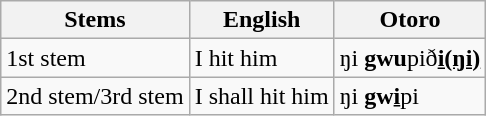<table class="wikitable">
<tr>
<th>Stems</th>
<th>English</th>
<th>Otoro</th>
</tr>
<tr>
<td>1st stem</td>
<td>I hit him</td>
<td>ŋi <strong>gwu</strong>pið<strong><u>i(ŋi)</u></strong></td>
</tr>
<tr>
<td>2nd stem/3rd stem</td>
<td>I shall hit him</td>
<td>ŋi <strong>gw<u>i</u></strong>pi</td>
</tr>
</table>
